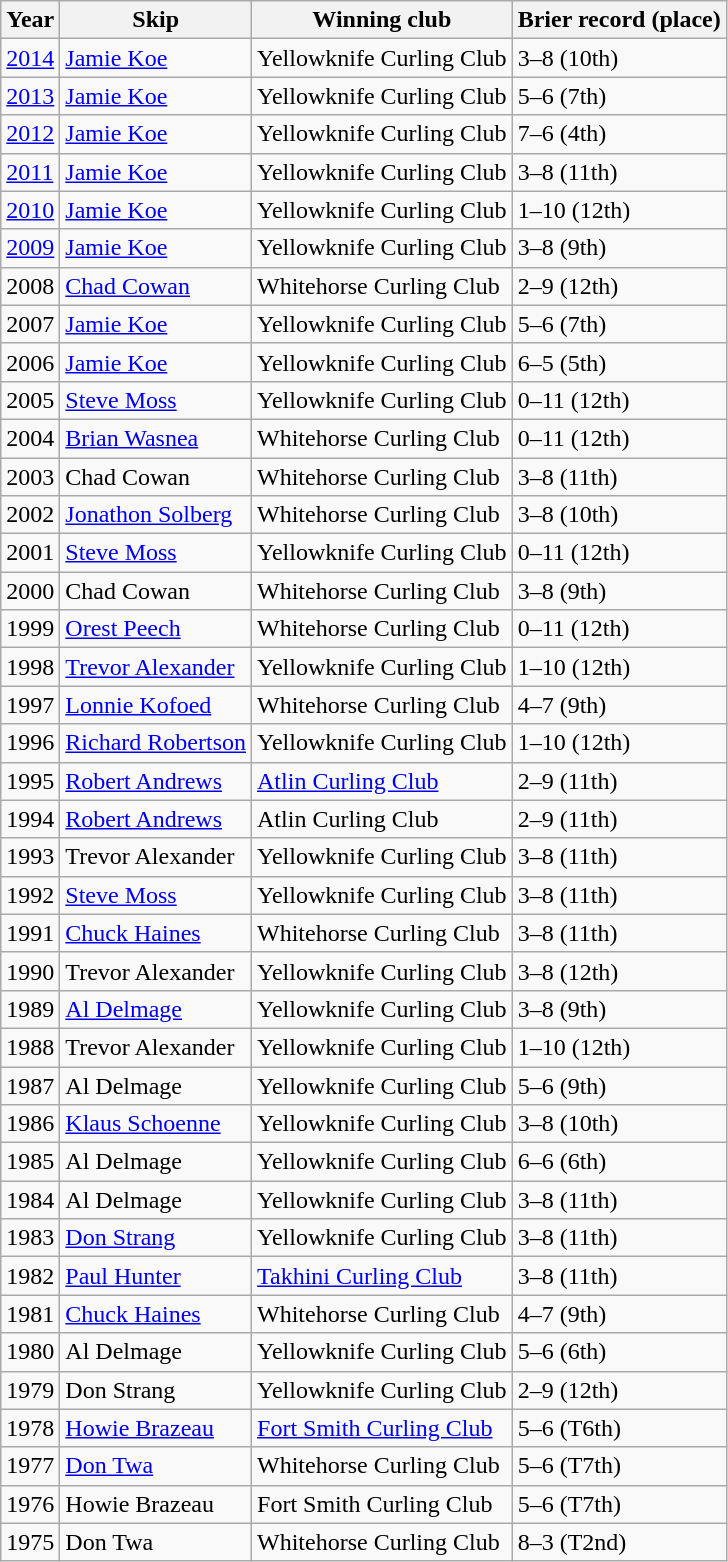<table class="wikitable">
<tr>
<th scope="col">Year</th>
<th scope="col">Skip</th>
<th scope="col">Winning club</th>
<th scope="col">Brier record (place)</th>
</tr>
<tr>
<td><a href='#'>2014</a></td>
<td><a href='#'>Jamie Koe</a></td>
<td> Yellowknife Curling Club</td>
<td>3–8 (10th)</td>
</tr>
<tr>
<td><a href='#'>2013</a></td>
<td><a href='#'>Jamie Koe</a></td>
<td> Yellowknife Curling Club</td>
<td>5–6 (7th)</td>
</tr>
<tr>
<td><a href='#'>2012</a></td>
<td><a href='#'>Jamie Koe</a></td>
<td> Yellowknife Curling Club</td>
<td>7–6 (4th)</td>
</tr>
<tr>
<td><a href='#'>2011</a></td>
<td><a href='#'>Jamie Koe</a></td>
<td> Yellowknife Curling Club</td>
<td>3–8 (11th)</td>
</tr>
<tr>
<td><a href='#'>2010</a></td>
<td><a href='#'>Jamie Koe</a></td>
<td> Yellowknife Curling Club</td>
<td>1–10 (12th)</td>
</tr>
<tr>
<td><a href='#'>2009</a></td>
<td><a href='#'>Jamie Koe</a></td>
<td> Yellowknife Curling Club</td>
<td>3–8 (9th)</td>
</tr>
<tr>
<td>2008</td>
<td><a href='#'>Chad Cowan</a></td>
<td> Whitehorse Curling Club</td>
<td>2–9 (12th)</td>
</tr>
<tr>
<td>2007</td>
<td><a href='#'>Jamie Koe</a></td>
<td> Yellowknife Curling Club</td>
<td>5–6 (7th)</td>
</tr>
<tr>
<td>2006</td>
<td><a href='#'>Jamie Koe</a></td>
<td> Yellowknife Curling Club</td>
<td>6–5 (5th)</td>
</tr>
<tr>
<td>2005</td>
<td><a href='#'>Steve Moss</a></td>
<td> Yellowknife Curling Club</td>
<td>0–11 (12th)</td>
</tr>
<tr>
<td>2004</td>
<td><a href='#'>Brian Wasnea</a></td>
<td> Whitehorse Curling Club</td>
<td>0–11 (12th)</td>
</tr>
<tr>
<td>2003</td>
<td>Chad Cowan</td>
<td> Whitehorse Curling Club</td>
<td>3–8 (11th)</td>
</tr>
<tr>
<td>2002</td>
<td><a href='#'>Jonathon Solberg</a></td>
<td> Whitehorse Curling Club</td>
<td>3–8 (10th)</td>
</tr>
<tr>
<td>2001</td>
<td><a href='#'>Steve Moss</a></td>
<td> Yellowknife Curling Club</td>
<td>0–11 (12th)</td>
</tr>
<tr>
<td>2000</td>
<td>Chad Cowan</td>
<td> Whitehorse Curling Club</td>
<td>3–8 (9th)</td>
</tr>
<tr>
<td>1999</td>
<td><a href='#'>Orest Peech</a></td>
<td> Whitehorse Curling Club</td>
<td>0–11 (12th)</td>
</tr>
<tr>
<td>1998</td>
<td><a href='#'>Trevor Alexander</a></td>
<td> Yellowknife Curling Club</td>
<td>1–10 (12th)</td>
</tr>
<tr>
<td>1997</td>
<td><a href='#'>Lonnie Kofoed</a></td>
<td> Whitehorse Curling Club</td>
<td>4–7 (9th)</td>
</tr>
<tr>
<td>1996</td>
<td><a href='#'>Richard Robertson</a></td>
<td> Yellowknife Curling Club</td>
<td>1–10 (12th)</td>
</tr>
<tr>
<td>1995</td>
<td><a href='#'>Robert Andrews</a></td>
<td> <a href='#'>Atlin Curling Club</a></td>
<td>2–9 (11th)</td>
</tr>
<tr>
<td>1994</td>
<td><a href='#'>Robert Andrews</a></td>
<td> Atlin Curling Club</td>
<td>2–9 (11th)</td>
</tr>
<tr>
<td>1993</td>
<td>Trevor Alexander</td>
<td> Yellowknife Curling Club</td>
<td>3–8 (11th)</td>
</tr>
<tr>
<td>1992</td>
<td><a href='#'>Steve Moss</a></td>
<td> Yellowknife Curling Club</td>
<td>3–8 (11th)</td>
</tr>
<tr>
<td>1991</td>
<td><a href='#'>Chuck Haines</a></td>
<td> Whitehorse Curling Club</td>
<td>3–8 (11th)</td>
</tr>
<tr>
<td>1990</td>
<td>Trevor Alexander</td>
<td> Yellowknife Curling Club</td>
<td>3–8 (12th)</td>
</tr>
<tr>
<td>1989</td>
<td><a href='#'>Al Delmage</a></td>
<td> Yellowknife Curling Club</td>
<td>3–8 (9th)</td>
</tr>
<tr>
<td>1988</td>
<td>Trevor Alexander</td>
<td> Yellowknife Curling Club</td>
<td>1–10 (12th)</td>
</tr>
<tr>
<td>1987</td>
<td>Al Delmage</td>
<td> Yellowknife Curling Club</td>
<td>5–6 (9th)</td>
</tr>
<tr>
<td>1986</td>
<td><a href='#'>Klaus Schoenne</a></td>
<td> Yellowknife Curling Club</td>
<td>3–8 (10th)</td>
</tr>
<tr>
<td>1985</td>
<td>Al Delmage</td>
<td> Yellowknife Curling Club</td>
<td>6–6 (6th)</td>
</tr>
<tr>
<td>1984</td>
<td>Al Delmage</td>
<td> Yellowknife Curling Club</td>
<td>3–8 (11th)</td>
</tr>
<tr>
<td>1983</td>
<td><a href='#'>Don Strang</a></td>
<td> Yellowknife Curling Club</td>
<td>3–8 (11th)</td>
</tr>
<tr>
<td>1982</td>
<td><a href='#'>Paul Hunter</a></td>
<td> <a href='#'>Takhini Curling Club</a></td>
<td>3–8 (11th)</td>
</tr>
<tr>
<td>1981</td>
<td><a href='#'>Chuck Haines</a></td>
<td> Whitehorse Curling Club</td>
<td>4–7 (9th)</td>
</tr>
<tr>
<td>1980</td>
<td>Al Delmage</td>
<td> Yellowknife Curling Club</td>
<td>5–6 (6th)</td>
</tr>
<tr>
<td>1979</td>
<td>Don Strang</td>
<td> Yellowknife Curling Club</td>
<td>2–9 (12th)</td>
</tr>
<tr>
<td>1978</td>
<td><a href='#'>Howie Brazeau</a></td>
<td> <a href='#'>Fort Smith Curling Club</a></td>
<td>5–6 (T6th)</td>
</tr>
<tr>
<td>1977</td>
<td><a href='#'>Don Twa</a></td>
<td> Whitehorse Curling Club</td>
<td>5–6 (T7th)</td>
</tr>
<tr>
<td>1976</td>
<td>Howie Brazeau</td>
<td> Fort Smith Curling Club</td>
<td>5–6 (T7th)</td>
</tr>
<tr>
<td>1975</td>
<td>Don Twa</td>
<td> Whitehorse Curling Club</td>
<td>8–3 (T2nd)</td>
</tr>
</table>
